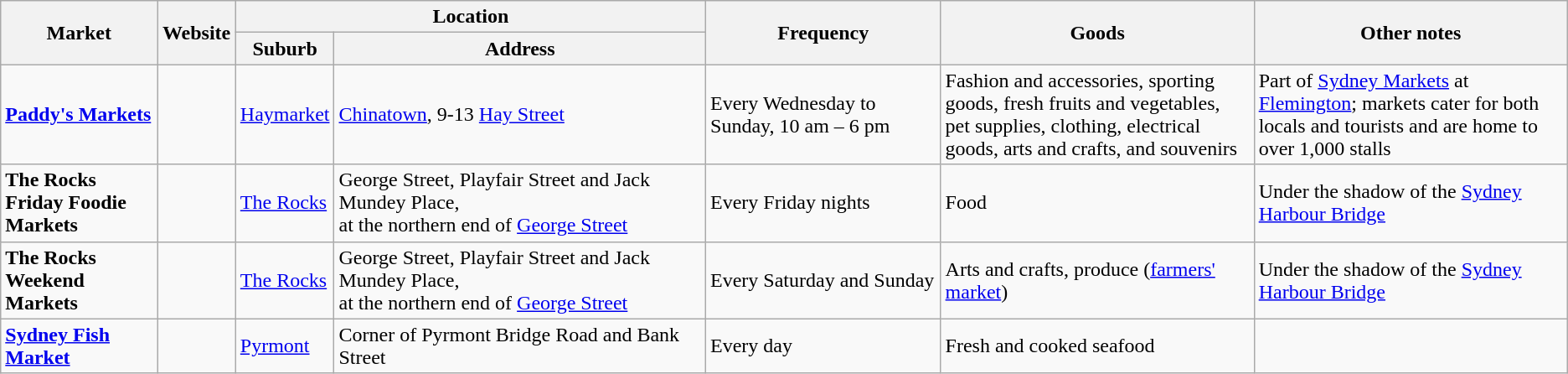<table class="wikitable sortable">
<tr>
<th rowspan=2 style="width: 10%;">Market</th>
<th class="unsortable" rowspan=2 style="width: 5%;">Website</th>
<th colspan=2>Location</th>
<th rowspan=2 style="width: 15%;">Frequency</th>
<th class="unsortable" rowspan=2 style="width: 20%;">Goods</th>
<th class="unsortable" rowspan=2 style="width: 20%;">Other notes</th>
</tr>
<tr>
<th>Suburb</th>
<th class="unsortable">Address</th>
</tr>
<tr>
<td><strong><a href='#'>Paddy's Markets</a></strong></td>
<td></td>
<td><a href='#'>Haymarket</a></td>
<td><a href='#'>Chinatown</a>, 9-13 <a href='#'>Hay Street</a></td>
<td>Every Wednesday to Sunday, 10 am – 6 pm</td>
<td>Fashion and accessories, sporting goods, fresh fruits and vegetables, pet supplies, clothing, electrical goods, arts and crafts, and souvenirs</td>
<td>Part of <a href='#'>Sydney Markets</a> at <a href='#'>Flemington</a>; markets cater for both locals and tourists and are home to over 1,000 stalls</td>
</tr>
<tr>
<td><strong>The Rocks Friday Foodie Markets</strong></td>
<td></td>
<td><a href='#'>The Rocks</a></td>
<td>George Street, Playfair Street and Jack Mundey Place,<br>at the northern end of <a href='#'>George Street</a></td>
<td>Every Friday nights</td>
<td>Food</td>
<td>Under the shadow of the <a href='#'>Sydney Harbour Bridge</a></td>
</tr>
<tr>
<td><strong>The Rocks Weekend Markets</strong></td>
<td></td>
<td><a href='#'>The Rocks</a></td>
<td>George Street, Playfair Street and Jack Mundey Place,<br>at the northern end of <a href='#'>George Street</a></td>
<td>Every Saturday and Sunday</td>
<td>Arts and crafts, produce (<a href='#'>farmers' market</a>)</td>
<td>Under the shadow of the <a href='#'>Sydney Harbour Bridge</a></td>
</tr>
<tr>
<td><strong><a href='#'>Sydney Fish Market</a></strong></td>
<td></td>
<td><a href='#'>Pyrmont</a></td>
<td>Corner of Pyrmont Bridge Road and Bank Street</td>
<td>Every day</td>
<td>Fresh and cooked seafood</td>
<td></td>
</tr>
</table>
